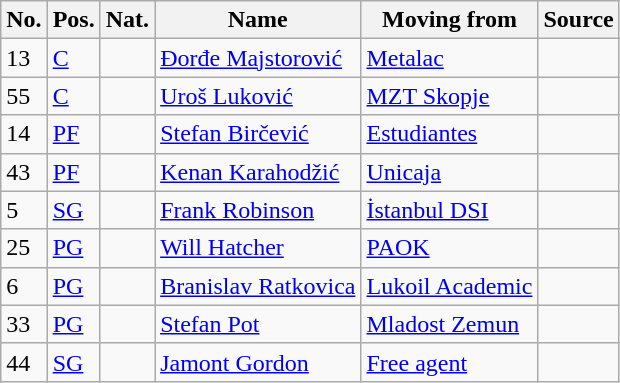<table class="wikitable">
<tr>
<th>No.</th>
<th>Pos.</th>
<th>Nat.</th>
<th>Name</th>
<th>Moving from</th>
<th>Source</th>
</tr>
<tr>
<td>13</td>
<td><a href='#'>C</a></td>
<td></td>
<td><a href='#'>Đorđe Majstorović</a></td>
<td> <a href='#'>Metalac</a></td>
<td align=center></td>
</tr>
<tr>
<td>55</td>
<td><a href='#'>C</a></td>
<td></td>
<td><a href='#'>Uroš Luković</a></td>
<td> <a href='#'>MZT Skopje</a></td>
<td align=center></td>
</tr>
<tr>
<td>14</td>
<td><a href='#'>PF</a></td>
<td></td>
<td><a href='#'>Stefan Birčević</a></td>
<td> <a href='#'>Estudiantes</a></td>
<td align=center></td>
</tr>
<tr>
<td>43</td>
<td><a href='#'>PF</a></td>
<td></td>
<td><a href='#'>Kenan Karahodžić</a></td>
<td> <a href='#'>Unicaja</a></td>
<td align=center></td>
</tr>
<tr>
<td>5</td>
<td><a href='#'>SG</a></td>
<td></td>
<td><a href='#'>Frank Robinson</a></td>
<td> <a href='#'>İstanbul DSI</a></td>
<td align=center></td>
</tr>
<tr>
<td>25</td>
<td><a href='#'>PG</a></td>
<td></td>
<td><a href='#'>Will Hatcher</a></td>
<td> <a href='#'>PAOK</a></td>
<td align=center></td>
</tr>
<tr>
<td>6</td>
<td><a href='#'>PG</a></td>
<td></td>
<td><a href='#'>Branislav Ratkovica</a></td>
<td> <a href='#'>Lukoil Academic</a></td>
<td align=center></td>
</tr>
<tr>
<td>33</td>
<td><a href='#'>PG</a></td>
<td></td>
<td><a href='#'>Stefan Pot</a></td>
<td> <a href='#'>Mladost Zemun</a></td>
<td align=center></td>
</tr>
<tr>
<td>44</td>
<td><a href='#'>SG</a></td>
<td></td>
<td><a href='#'>Jamont Gordon</a></td>
<td><a href='#'>Free agent</a></td>
<td align=center></td>
</tr>
</table>
